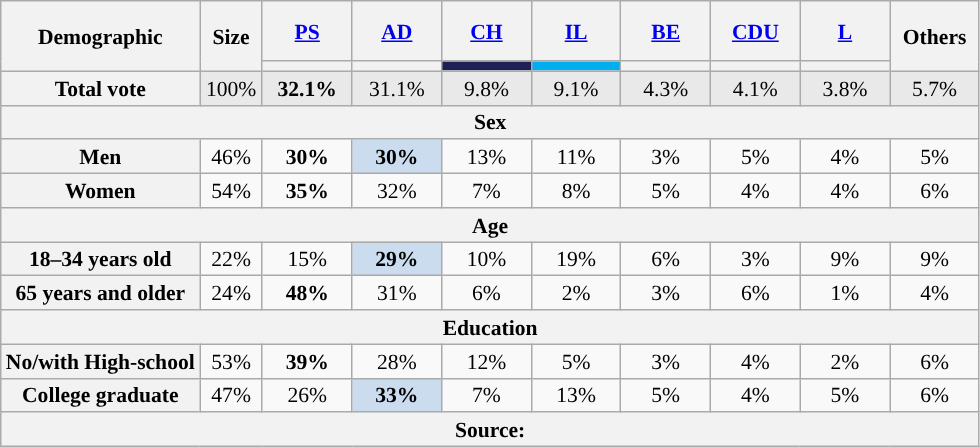<table class="wikitable" style="text-align:center;font-size:90%;line-height:16px;">
<tr style="height:40px;">
<th rowspan="2" colspan="2">Demographic</th>
<th rowspan="2" style="width:35px;">Size</th>
<th style="width:53px;"><a href='#'>PS</a></th>
<th style="width:53px;"><a href='#'>AD</a></th>
<th style="width:53px;"><a href='#'>CH</a></th>
<th style="width:53px;"><a href='#'>IL</a></th>
<th style="width:53px;"><a href='#'>BE</a></th>
<th style="width:53px;"><a href='#'>CDU</a></th>
<th style="width:53px;"><a href='#'>L</a></th>
<th rowspan="2" style="width:53px;">Others</th>
</tr>
<tr>
<th style="color:inherit;background:"></th>
<th style="color:inherit;background:"></th>
<th style="color:inherit;background:#202056;"></th>
<th style="color:inherit;background:#00ADEF;"></th>
<th style="color:inherit;background:"></th>
<th style="color:inherit;background:"></th>
<th class="sortable" style="background:"></th>
</tr>
<tr style="background:#E9E9E9;">
<th colspan="2">Total vote</th>
<td>100%</td>
<td><strong>32.1%</strong></td>
<td>31.1%</td>
<td>9.8%</td>
<td>9.1%</td>
<td>4.3%</td>
<td>4.1%</td>
<td>3.8%</td>
<td>5.7%</td>
</tr>
<tr>
<th colspan="15">Sex</th>
</tr>
<tr>
<th colspan="2">Men</th>
<td>46%</td>
<td><strong>30%</strong></td>
<td style="background:#CBDCEF"><strong>30%</strong></td>
<td>13%</td>
<td>11%</td>
<td>3%</td>
<td>5%</td>
<td>4%</td>
<td>5%</td>
</tr>
<tr>
<th colspan="2">Women</th>
<td>54%</td>
<td><strong>35%</strong></td>
<td>32%</td>
<td>7%</td>
<td>8%</td>
<td>5%</td>
<td>4%</td>
<td>4%</td>
<td>6%</td>
</tr>
<tr>
<th colspan="15">Age</th>
</tr>
<tr>
<th colspan="2">18–34 years old</th>
<td>22%</td>
<td>15%</td>
<td style="background:#CBDCEF"><strong>29%</strong></td>
<td>10%</td>
<td>19%</td>
<td>6%</td>
<td>3%</td>
<td>9%</td>
<td>9%</td>
</tr>
<tr>
<th colspan="2">65 years and older</th>
<td>24%</td>
<td><strong>48%</strong></td>
<td>31%</td>
<td>6%</td>
<td>2%</td>
<td>3%</td>
<td>6%</td>
<td>1%</td>
<td>4%</td>
</tr>
<tr>
<th colspan="15">Education</th>
</tr>
<tr>
<th colspan="2">No/with High-school</th>
<td>53%</td>
<td><strong>39%</strong></td>
<td>28%</td>
<td>12%</td>
<td>5%</td>
<td>3%</td>
<td>4%</td>
<td>2%</td>
<td>6%</td>
</tr>
<tr>
<th colspan="2">College graduate</th>
<td>47%</td>
<td>26%</td>
<td style="background:#CBDCEF"><strong>33%</strong></td>
<td>7%</td>
<td>13%</td>
<td>5%</td>
<td>4%</td>
<td>5%</td>
<td>6%</td>
</tr>
<tr>
<th colspan="12">Source: </th>
</tr>
</table>
